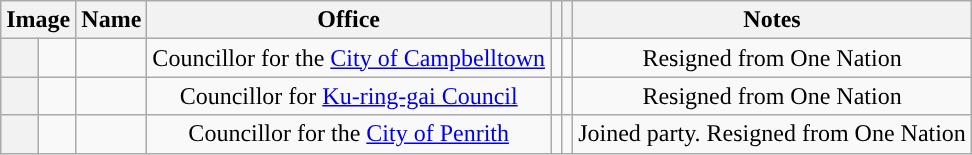<table class="wikitable" style="text-align:center" "width:100%">
<tr>
<th colspan=2>Image</th>
<th>Name<br></th>
<th>Office</th>
<th></th>
<th></th>
<th>Notes</th>
</tr>
<tr>
<th style="background:"></th>
<td></td>
<td></td>
<td>Councillor for the <a href='#'>City of Campbelltown</a></td>
<td></td>
<td></td>
<td>Resigned from One Nation</td>
</tr>
<tr>
<th style="background:"></th>
<td></td>
<td></td>
<td>Councillor for <a href='#'>Ku-ring-gai Council</a></td>
<td></td>
<td></td>
<td>Resigned from One Nation</td>
</tr>
<tr>
<th style="background:"></th>
<td></td>
<td></td>
<td>Councillor for the <a href='#'>City of Penrith</a></td>
<td></td>
<td></td>
<td>Joined party. Resigned from One Nation</td>
</tr>
</table>
